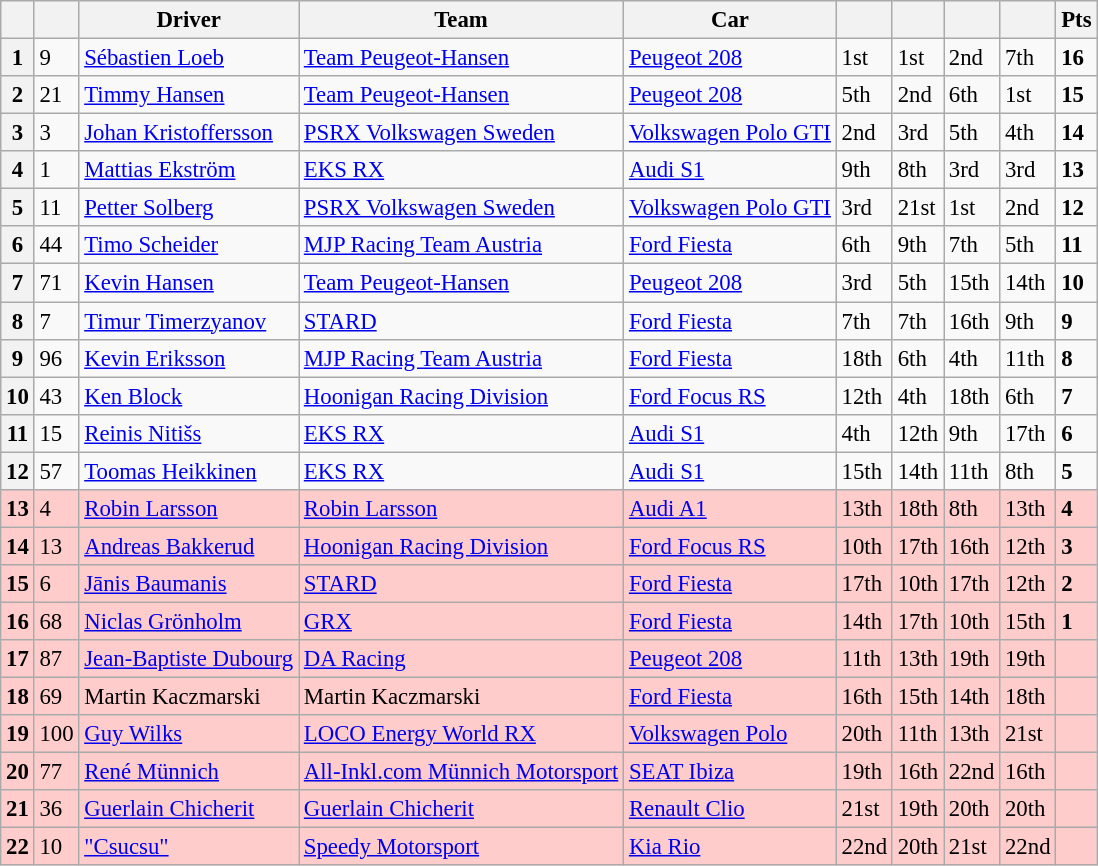<table class=wikitable style="font-size:95%">
<tr>
<th></th>
<th></th>
<th>Driver</th>
<th>Team</th>
<th>Car</th>
<th></th>
<th></th>
<th></th>
<th></th>
<th>Pts</th>
</tr>
<tr>
<th>1</th>
<td>9</td>
<td> <a href='#'>Sébastien Loeb</a></td>
<td><a href='#'>Team Peugeot-Hansen</a></td>
<td><a href='#'>Peugeot 208</a></td>
<td>1st</td>
<td>1st</td>
<td>2nd</td>
<td>7th</td>
<td><strong>16</strong></td>
</tr>
<tr>
<th>2</th>
<td>21</td>
<td> <a href='#'>Timmy Hansen</a></td>
<td><a href='#'>Team Peugeot-Hansen</a></td>
<td><a href='#'>Peugeot 208</a></td>
<td>5th</td>
<td>2nd</td>
<td>6th</td>
<td>1st</td>
<td><strong>15</strong></td>
</tr>
<tr>
<th>3</th>
<td>3</td>
<td> <a href='#'>Johan Kristoffersson</a></td>
<td><a href='#'>PSRX Volkswagen Sweden</a></td>
<td><a href='#'>Volkswagen Polo GTI</a></td>
<td>2nd</td>
<td>3rd</td>
<td>5th</td>
<td>4th</td>
<td><strong>14</strong></td>
</tr>
<tr>
<th>4</th>
<td>1</td>
<td> <a href='#'>Mattias Ekström</a></td>
<td><a href='#'>EKS RX</a></td>
<td><a href='#'>Audi S1</a></td>
<td>9th</td>
<td>8th</td>
<td>3rd</td>
<td>3rd</td>
<td><strong>13</strong></td>
</tr>
<tr>
<th>5</th>
<td>11</td>
<td> <a href='#'>Petter Solberg</a></td>
<td><a href='#'>PSRX Volkswagen Sweden</a></td>
<td><a href='#'>Volkswagen Polo GTI</a></td>
<td>3rd</td>
<td>21st</td>
<td>1st</td>
<td>2nd</td>
<td><strong>12</strong></td>
</tr>
<tr>
<th>6</th>
<td>44</td>
<td> <a href='#'>Timo Scheider</a></td>
<td><a href='#'>MJP Racing Team Austria</a></td>
<td><a href='#'>Ford Fiesta</a></td>
<td>6th</td>
<td>9th</td>
<td>7th</td>
<td>5th</td>
<td><strong>11</strong></td>
</tr>
<tr>
<th>7</th>
<td>71</td>
<td> <a href='#'>Kevin Hansen</a></td>
<td><a href='#'>Team Peugeot-Hansen</a></td>
<td><a href='#'>Peugeot 208</a></td>
<td>3rd</td>
<td>5th</td>
<td>15th</td>
<td>14th</td>
<td><strong>10</strong></td>
</tr>
<tr>
<th>8</th>
<td>7</td>
<td> <a href='#'>Timur Timerzyanov</a></td>
<td><a href='#'>STARD</a></td>
<td><a href='#'>Ford Fiesta</a></td>
<td>7th</td>
<td>7th</td>
<td>16th</td>
<td>9th</td>
<td><strong>9</strong></td>
</tr>
<tr>
<th>9</th>
<td>96</td>
<td> <a href='#'>Kevin Eriksson</a></td>
<td><a href='#'>MJP Racing Team Austria</a></td>
<td><a href='#'>Ford Fiesta</a></td>
<td>18th</td>
<td>6th</td>
<td>4th</td>
<td>11th</td>
<td><strong>8</strong></td>
</tr>
<tr>
<th>10</th>
<td>43</td>
<td> <a href='#'>Ken Block</a></td>
<td><a href='#'>Hoonigan Racing Division</a></td>
<td><a href='#'>Ford Focus RS</a></td>
<td>12th</td>
<td>4th</td>
<td>18th</td>
<td>6th</td>
<td><strong>7</strong></td>
</tr>
<tr>
<th>11</th>
<td>15</td>
<td> <a href='#'>Reinis Nitišs</a></td>
<td><a href='#'>EKS RX</a></td>
<td><a href='#'>Audi S1</a></td>
<td>4th</td>
<td>12th</td>
<td>9th</td>
<td>17th</td>
<td><strong>6</strong></td>
</tr>
<tr>
<th>12</th>
<td>57</td>
<td> <a href='#'>Toomas Heikkinen</a></td>
<td><a href='#'>EKS RX</a></td>
<td><a href='#'>Audi S1</a></td>
<td>15th</td>
<td>14th</td>
<td>11th</td>
<td>8th</td>
<td><strong>5</strong></td>
</tr>
<tr>
<th style="background:#ffcccc;">13</th>
<td style="background:#ffcccc;">4</td>
<td style="background:#ffcccc;"> <a href='#'>Robin Larsson</a></td>
<td style="background:#ffcccc;"><a href='#'>Robin Larsson</a></td>
<td style="background:#ffcccc;"><a href='#'>Audi A1</a></td>
<td style="background:#ffcccc;">13th</td>
<td style="background:#ffcccc;">18th</td>
<td style="background:#ffcccc;">8th</td>
<td style="background:#ffcccc;">13th</td>
<td style="background:#ffcccc;"><strong>4</strong></td>
</tr>
<tr>
<th style="background:#ffcccc;">14</th>
<td style="background:#ffcccc;">13</td>
<td style="background:#ffcccc;"> <a href='#'>Andreas Bakkerud</a></td>
<td style="background:#ffcccc;"><a href='#'>Hoonigan Racing Division</a></td>
<td style="background:#ffcccc;"><a href='#'>Ford Focus RS</a></td>
<td style="background:#ffcccc;">10th</td>
<td style="background:#ffcccc;">17th</td>
<td style="background:#ffcccc;">16th</td>
<td style="background:#ffcccc;">12th</td>
<td style="background:#ffcccc;"><strong>3</strong></td>
</tr>
<tr>
<th style="background:#ffcccc;">15</th>
<td style="background:#ffcccc;">6</td>
<td style="background:#ffcccc;"> <a href='#'>Jānis Baumanis</a></td>
<td style="background:#ffcccc;"><a href='#'>STARD</a></td>
<td style="background:#ffcccc;"><a href='#'>Ford Fiesta</a></td>
<td style="background:#ffcccc;">17th</td>
<td style="background:#ffcccc;">10th</td>
<td style="background:#ffcccc;">17th</td>
<td style="background:#ffcccc;">12th</td>
<td style="background:#ffcccc;"><strong>2</strong></td>
</tr>
<tr>
<th style="background:#ffcccc;">16</th>
<td style="background:#ffcccc;">68</td>
<td style="background:#ffcccc;"> <a href='#'>Niclas Grönholm</a></td>
<td style="background:#ffcccc;"><a href='#'>GRX</a></td>
<td style="background:#ffcccc;"><a href='#'>Ford Fiesta</a></td>
<td style="background:#ffcccc;">14th</td>
<td style="background:#ffcccc;">17th</td>
<td style="background:#ffcccc;">10th</td>
<td style="background:#ffcccc;">15th</td>
<td style="background:#ffcccc;"><strong>1</strong></td>
</tr>
<tr>
<th style="background:#ffcccc;">17</th>
<td style="background:#ffcccc;">87</td>
<td style="background:#ffcccc;"> <a href='#'>Jean-Baptiste Dubourg</a></td>
<td style="background:#ffcccc;"><a href='#'>DA Racing</a></td>
<td style="background:#ffcccc;"><a href='#'>Peugeot 208</a></td>
<td style="background:#ffcccc;">11th</td>
<td style="background:#ffcccc;">13th</td>
<td style="background:#ffcccc;">19th</td>
<td style="background:#ffcccc;">19th</td>
<td style="background:#ffcccc;"></td>
</tr>
<tr>
<th style="background:#ffcccc;">18</th>
<td style="background:#ffcccc;">69</td>
<td style="background:#ffcccc;"> Martin Kaczmarski</td>
<td style="background:#ffcccc;">Martin Kaczmarski</td>
<td style="background:#ffcccc;"><a href='#'>Ford Fiesta</a></td>
<td style="background:#ffcccc;">16th</td>
<td style="background:#ffcccc;">15th</td>
<td style="background:#ffcccc;">14th</td>
<td style="background:#ffcccc;">18th</td>
<td style="background:#ffcccc;"></td>
</tr>
<tr>
<th style="background:#ffcccc;">19</th>
<td style="background:#ffcccc;">100</td>
<td style="background:#ffcccc;"> <a href='#'>Guy Wilks</a></td>
<td style="background:#ffcccc;"><a href='#'>LOCO Energy World RX</a></td>
<td style="background:#ffcccc;"><a href='#'>Volkswagen Polo</a></td>
<td style="background:#ffcccc;">20th</td>
<td style="background:#ffcccc;">11th</td>
<td style="background:#ffcccc;">13th</td>
<td style="background:#ffcccc;">21st</td>
<td style="background:#ffcccc;"></td>
</tr>
<tr>
<th style="background:#ffcccc;">20</th>
<td style="background:#ffcccc;">77</td>
<td style="background:#ffcccc;"> <a href='#'>René Münnich</a></td>
<td style="background:#ffcccc;"><a href='#'>All-Inkl.com Münnich Motorsport</a></td>
<td style="background:#ffcccc;"><a href='#'>SEAT Ibiza</a></td>
<td style="background:#ffcccc;">19th</td>
<td style="background:#ffcccc;">16th</td>
<td style="background:#ffcccc;">22nd</td>
<td style="background:#ffcccc;">16th</td>
<td style="background:#ffcccc;"></td>
</tr>
<tr>
<th style="background:#ffcccc;">21</th>
<td style="background:#ffcccc;">36</td>
<td style="background:#ffcccc;"> <a href='#'>Guerlain Chicherit</a></td>
<td style="background:#ffcccc;"><a href='#'>Guerlain Chicherit</a></td>
<td style="background:#ffcccc;"><a href='#'>Renault Clio</a></td>
<td style="background:#ffcccc;">21st</td>
<td style="background:#ffcccc;">19th</td>
<td style="background:#ffcccc;">20th</td>
<td style="background:#ffcccc;">20th</td>
<td style="background:#ffcccc;"></td>
</tr>
<tr>
<th style="background:#ffcccc;">22</th>
<td style="background:#ffcccc;">10</td>
<td style="background:#ffcccc;"> <a href='#'>"Csucsu"</a></td>
<td style="background:#ffcccc;"><a href='#'>Speedy Motorsport</a></td>
<td style="background:#ffcccc;"><a href='#'>Kia Rio</a></td>
<td style="background:#ffcccc;">22nd</td>
<td style="background:#ffcccc;">20th</td>
<td style="background:#ffcccc;">21st</td>
<td style="background:#ffcccc;">22nd</td>
<td style="background:#ffcccc;"></td>
</tr>
</table>
